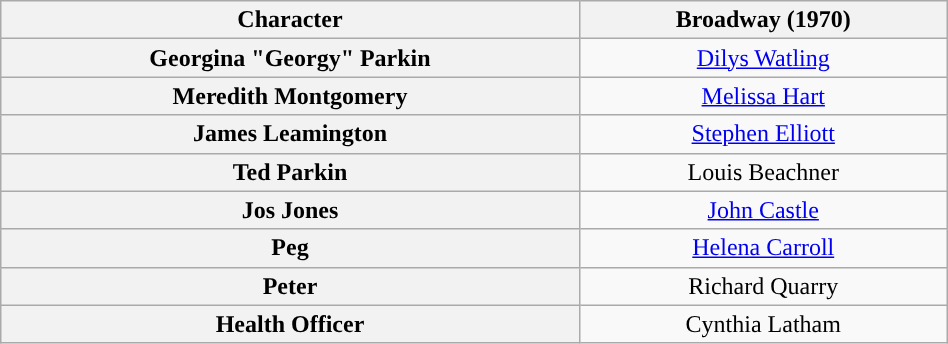<table class="wikitable" style="width:50%; text-align:center">
<tr>
<th scope="col">Character</th>
<th>Broadway (1970)</th>
</tr>
<tr>
<th>Georgina "Georgy" Parkin</th>
<td colspan="1"><a href='#'>Dilys Watling</a></td>
</tr>
<tr>
<th>Meredith Montgomery</th>
<td colspan="1”"><a href='#'>Melissa Hart</a></td>
</tr>
<tr>
<th>James Leamington</th>
<td colspan="1”"><a href='#'>Stephen Elliott</a></td>
</tr>
<tr>
<th>Ted Parkin</th>
<td colspan="1">Louis Beachner</td>
</tr>
<tr>
<th>Jos Jones</th>
<td colspan="1"><a href='#'>John Castle</a></td>
</tr>
<tr>
<th>Peg</th>
<td colspan="1"><a href='#'>Helena Carroll</a></td>
</tr>
<tr>
<th>Peter</th>
<td colspan="1">Richard Quarry</td>
</tr>
<tr>
<th>Health Officer</th>
<td colspan="1">Cynthia Latham</td>
</tr>
</table>
